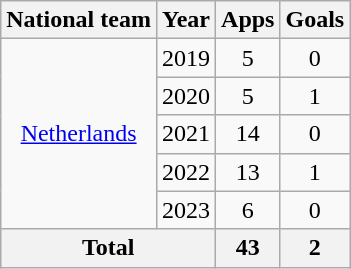<table class="wikitable" style="text-align:center">
<tr>
<th>National team</th>
<th>Year</th>
<th>Apps</th>
<th>Goals</th>
</tr>
<tr>
<td rowspan="5"><a href='#'>Netherlands</a></td>
<td>2019</td>
<td>5</td>
<td>0</td>
</tr>
<tr>
<td>2020</td>
<td>5</td>
<td>1</td>
</tr>
<tr>
<td>2021</td>
<td>14</td>
<td>0</td>
</tr>
<tr>
<td>2022</td>
<td>13</td>
<td>1</td>
</tr>
<tr>
<td>2023</td>
<td>6</td>
<td>0</td>
</tr>
<tr>
<th colspan="2">Total</th>
<th>43</th>
<th>2</th>
</tr>
</table>
